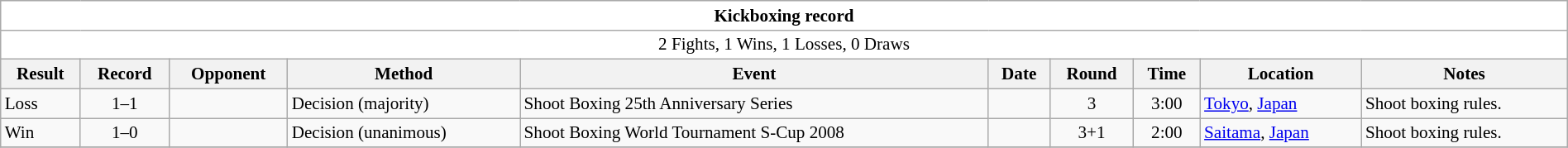<table class="wikitable collapsible" style="font-size:88%; width:100%;">
<tr>
<th colspan=10 style="background:#fff">Kickboxing record</th>
</tr>
<tr>
<td colspan=10 style="background:#fff; text-align:center;">2 Fights, 1 Wins, 1 Losses, 0 Draws</td>
</tr>
<tr>
<th>Result</th>
<th>Record</th>
<th>Opponent</th>
<th>Method</th>
<th>Event</th>
<th>Date</th>
<th>Round</th>
<th>Time</th>
<th>Location</th>
<th>Notes</th>
</tr>
<tr>
<td>Loss</td>
<td align="center">1–1</td>
<td></td>
<td>Decision (majority)</td>
<td>Shoot Boxing 25th Anniversary Series</td>
<td></td>
<td align="center">3</td>
<td align="center">3:00</td>
<td><a href='#'>Tokyo</a>, <a href='#'>Japan</a></td>
<td>Shoot boxing rules.</td>
</tr>
<tr>
<td>Win</td>
<td align="center">1–0</td>
<td></td>
<td>Decision (unanimous)</td>
<td>Shoot Boxing World Tournament S-Cup 2008</td>
<td></td>
<td align="center">3+1</td>
<td align="center">2:00</td>
<td><a href='#'>Saitama</a>, <a href='#'>Japan</a></td>
<td>Shoot boxing rules.</td>
</tr>
<tr>
</tr>
</table>
